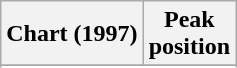<table class="wikitable sortable">
<tr>
<th align="left">Chart (1997)</th>
<th align="center">Peak<br>position</th>
</tr>
<tr>
</tr>
<tr>
</tr>
</table>
